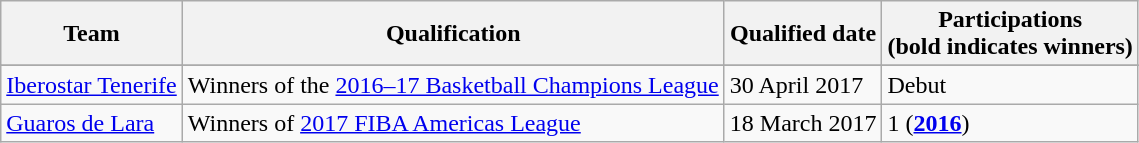<table class="wikitable">
<tr>
<th>Team</th>
<th>Qualification</th>
<th>Qualified date</th>
<th>Participations <br>(bold indicates winners)</th>
</tr>
<tr>
</tr>
<tr>
<td> <a href='#'>Iberostar Tenerife</a></td>
<td>Winners of the <a href='#'>2016–17 Basketball Champions League</a></td>
<td>30 April 2017</td>
<td>Debut</td>
</tr>
<tr>
<td> <a href='#'>Guaros de Lara</a></td>
<td>Winners of <a href='#'>2017 FIBA Americas League</a></td>
<td>18 March 2017</td>
<td>1 (<strong><a href='#'>2016</a></strong>)</td>
</tr>
</table>
